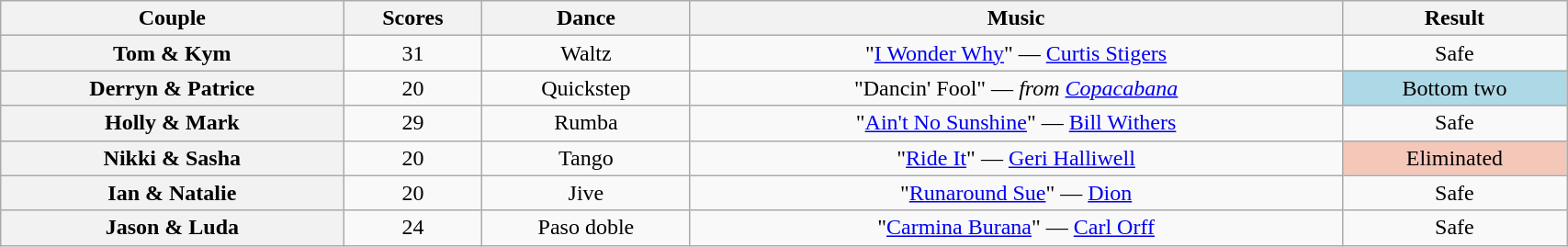<table class="wikitable sortable" style="text-align:center; width: 90%">
<tr>
<th scope="col">Couple</th>
<th scope="col">Scores</th>
<th scope="col" class="unsortable">Dance</th>
<th scope="col" class="unsortable">Music</th>
<th scope="col" class="unsortable">Result</th>
</tr>
<tr>
<th scope="row">Tom & Kym</th>
<td>31</td>
<td>Waltz</td>
<td>"<a href='#'>I Wonder Why</a>" — <a href='#'>Curtis Stigers</a></td>
<td>Safe</td>
</tr>
<tr>
<th scope="row">Derryn & Patrice</th>
<td>20</td>
<td>Quickstep</td>
<td>"Dancin' Fool" — <em>from <a href='#'>Copacabana</a></em></td>
<td bgcolor="lightblue">Bottom two</td>
</tr>
<tr>
<th scope="row">Holly & Mark</th>
<td>29</td>
<td>Rumba</td>
<td>"<a href='#'>Ain't No Sunshine</a>" — <a href='#'>Bill Withers</a></td>
<td>Safe</td>
</tr>
<tr>
<th scope="row">Nikki & Sasha</th>
<td>20</td>
<td>Tango</td>
<td>"<a href='#'>Ride It</a>" — <a href='#'>Geri Halliwell</a></td>
<td bgcolor="f4c7b8">Eliminated</td>
</tr>
<tr>
<th scope="row">Ian & Natalie</th>
<td>20</td>
<td>Jive</td>
<td>"<a href='#'>Runaround Sue</a>" — <a href='#'>Dion</a></td>
<td>Safe</td>
</tr>
<tr>
<th scope="row">Jason & Luda</th>
<td>24</td>
<td>Paso doble</td>
<td>"<a href='#'>Carmina Burana</a>" — <a href='#'>Carl Orff</a></td>
<td>Safe</td>
</tr>
</table>
